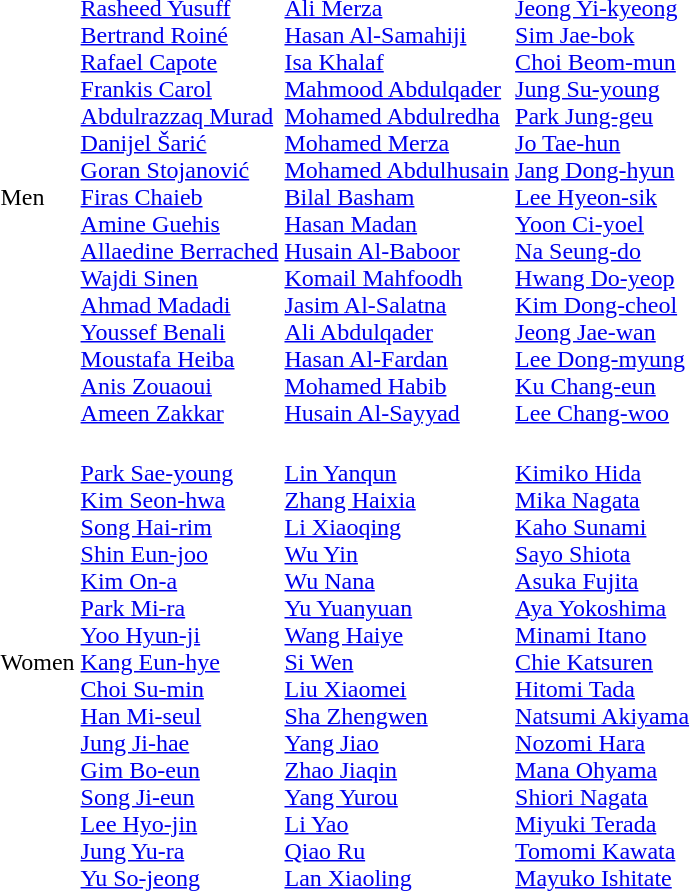<table>
<tr>
<td>Men<br></td>
<td><br><a href='#'>Rasheed Yusuff</a><br><a href='#'>Bertrand Roiné</a><br><a href='#'>Rafael Capote</a><br><a href='#'>Frankis Carol</a><br><a href='#'>Abdulrazzaq Murad</a><br><a href='#'>Danijel Šarić</a><br><a href='#'>Goran Stojanović</a><br><a href='#'>Firas Chaieb</a><br><a href='#'>Amine Guehis</a><br><a href='#'>Allaedine Berrached</a><br><a href='#'>Wajdi Sinen</a><br><a href='#'>Ahmad Madadi</a><br><a href='#'>Youssef Benali</a><br><a href='#'>Moustafa Heiba</a><br><a href='#'>Anis Zouaoui</a><br><a href='#'>Ameen Zakkar</a></td>
<td><br><a href='#'>Ali Merza</a><br><a href='#'>Hasan Al-Samahiji</a><br><a href='#'>Isa Khalaf</a><br><a href='#'>Mahmood Abdulqader</a><br><a href='#'>Mohamed Abdulredha</a><br><a href='#'>Mohamed Merza</a><br><a href='#'>Mohamed Abdulhusain</a><br><a href='#'>Bilal Basham</a><br><a href='#'>Hasan Madan</a><br><a href='#'>Husain Al-Baboor</a><br><a href='#'>Komail Mahfoodh</a><br><a href='#'>Jasim Al-Salatna</a><br><a href='#'>Ali Abdulqader</a><br><a href='#'>Hasan Al-Fardan</a><br><a href='#'>Mohamed Habib</a><br><a href='#'>Husain Al-Sayyad</a></td>
<td><br><a href='#'>Jeong Yi-kyeong</a><br><a href='#'>Sim Jae-bok</a><br><a href='#'>Choi Beom-mun</a><br><a href='#'>Jung Su-young</a><br><a href='#'>Park Jung-geu</a><br><a href='#'>Jo Tae-hun</a><br><a href='#'>Jang Dong-hyun</a><br><a href='#'>Lee Hyeon-sik</a><br><a href='#'>Yoon Ci-yoel</a><br><a href='#'>Na Seung-do</a><br><a href='#'>Hwang Do-yeop</a><br><a href='#'>Kim Dong-cheol</a><br><a href='#'>Jeong Jae-wan</a><br><a href='#'>Lee Dong-myung</a><br><a href='#'>Ku Chang-eun</a><br><a href='#'>Lee Chang-woo</a></td>
</tr>
<tr>
<td>Women<br></td>
<td><br><a href='#'>Park Sae-young</a><br><a href='#'>Kim Seon-hwa</a><br><a href='#'>Song Hai-rim</a><br><a href='#'>Shin Eun-joo</a><br><a href='#'>Kim On-a</a><br><a href='#'>Park Mi-ra</a><br><a href='#'>Yoo Hyun-ji</a><br><a href='#'>Kang Eun-hye</a><br><a href='#'>Choi Su-min</a><br><a href='#'>Han Mi-seul</a><br><a href='#'>Jung Ji-hae</a><br><a href='#'>Gim Bo-eun</a><br><a href='#'>Song Ji-eun</a><br><a href='#'>Lee Hyo-jin</a><br><a href='#'>Jung Yu-ra</a><br><a href='#'>Yu So-jeong</a></td>
<td><br><a href='#'>Lin Yanqun</a><br><a href='#'>Zhang Haixia</a><br><a href='#'>Li Xiaoqing</a><br><a href='#'>Wu Yin</a><br><a href='#'>Wu Nana</a><br><a href='#'>Yu Yuanyuan</a><br><a href='#'>Wang Haiye</a><br><a href='#'>Si Wen</a><br><a href='#'>Liu Xiaomei</a><br><a href='#'>Sha Zhengwen</a><br><a href='#'>Yang Jiao</a><br><a href='#'>Zhao Jiaqin</a><br><a href='#'>Yang Yurou</a><br><a href='#'>Li Yao</a><br><a href='#'>Qiao Ru</a><br><a href='#'>Lan Xiaoling</a></td>
<td><br><a href='#'>Kimiko Hida</a><br><a href='#'>Mika Nagata</a><br><a href='#'>Kaho Sunami</a><br><a href='#'>Sayo Shiota</a><br><a href='#'>Asuka Fujita</a><br><a href='#'>Aya Yokoshima</a><br><a href='#'>Minami Itano</a><br><a href='#'>Chie Katsuren</a><br><a href='#'>Hitomi Tada</a><br><a href='#'>Natsumi Akiyama</a><br><a href='#'>Nozomi Hara</a><br><a href='#'>Mana Ohyama</a><br><a href='#'>Shiori Nagata</a><br><a href='#'>Miyuki Terada</a><br><a href='#'>Tomomi Kawata</a><br><a href='#'>Mayuko Ishitate</a></td>
</tr>
</table>
